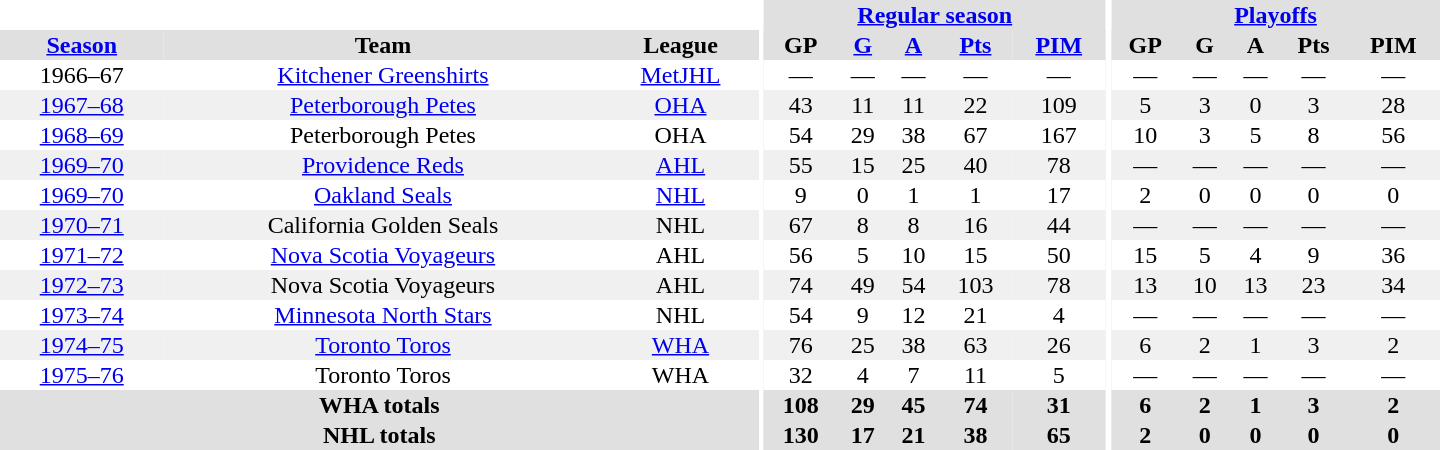<table border="0" cellpadding="1" cellspacing="0" style="text-align:center; width:60em">
<tr bgcolor="#e0e0e0">
<th colspan="3" bgcolor="#ffffff"></th>
<th rowspan="100" bgcolor="#ffffff"></th>
<th colspan="5"><a href='#'>Regular season</a></th>
<th rowspan="100" bgcolor="#ffffff"></th>
<th colspan="5"><a href='#'>Playoffs</a></th>
</tr>
<tr bgcolor="#e0e0e0">
<th><a href='#'>Season</a></th>
<th>Team</th>
<th>League</th>
<th>GP</th>
<th><a href='#'>G</a></th>
<th><a href='#'>A</a></th>
<th><a href='#'>Pts</a></th>
<th><a href='#'>PIM</a></th>
<th>GP</th>
<th>G</th>
<th>A</th>
<th>Pts</th>
<th>PIM</th>
</tr>
<tr>
<td>1966–67</td>
<td><a href='#'>Kitchener Greenshirts</a></td>
<td><a href='#'>MetJHL</a></td>
<td>—</td>
<td>—</td>
<td>—</td>
<td>—</td>
<td>—</td>
<td>—</td>
<td>—</td>
<td>—</td>
<td>—</td>
<td>—</td>
</tr>
<tr bgcolor="#f0f0f0">
<td><a href='#'>1967–68</a></td>
<td><a href='#'>Peterborough Petes</a></td>
<td><a href='#'>OHA</a></td>
<td>43</td>
<td>11</td>
<td>11</td>
<td>22</td>
<td>109</td>
<td>5</td>
<td>3</td>
<td>0</td>
<td>3</td>
<td>28</td>
</tr>
<tr>
<td><a href='#'>1968–69</a></td>
<td>Peterborough Petes</td>
<td>OHA</td>
<td>54</td>
<td>29</td>
<td>38</td>
<td>67</td>
<td>167</td>
<td>10</td>
<td>3</td>
<td>5</td>
<td>8</td>
<td>56</td>
</tr>
<tr bgcolor="#f0f0f0">
<td><a href='#'>1969–70</a></td>
<td><a href='#'>Providence Reds</a></td>
<td><a href='#'>AHL</a></td>
<td>55</td>
<td>15</td>
<td>25</td>
<td>40</td>
<td>78</td>
<td>—</td>
<td>—</td>
<td>—</td>
<td>—</td>
<td>—</td>
</tr>
<tr>
<td><a href='#'>1969–70</a></td>
<td><a href='#'>Oakland Seals</a></td>
<td><a href='#'>NHL</a></td>
<td>9</td>
<td>0</td>
<td>1</td>
<td>1</td>
<td>17</td>
<td>2</td>
<td>0</td>
<td>0</td>
<td>0</td>
<td>0</td>
</tr>
<tr bgcolor="#f0f0f0">
<td><a href='#'>1970–71</a></td>
<td>California Golden Seals</td>
<td>NHL</td>
<td>67</td>
<td>8</td>
<td>8</td>
<td>16</td>
<td>44</td>
<td>—</td>
<td>—</td>
<td>—</td>
<td>—</td>
<td>—</td>
</tr>
<tr>
<td><a href='#'>1971–72</a></td>
<td><a href='#'>Nova Scotia Voyageurs</a></td>
<td>AHL</td>
<td>56</td>
<td>5</td>
<td>10</td>
<td>15</td>
<td>50</td>
<td>15</td>
<td>5</td>
<td>4</td>
<td>9</td>
<td>36</td>
</tr>
<tr bgcolor="#f0f0f0">
<td><a href='#'>1972–73</a></td>
<td>Nova Scotia Voyageurs</td>
<td>AHL</td>
<td>74</td>
<td>49</td>
<td>54</td>
<td>103</td>
<td>78</td>
<td>13</td>
<td>10</td>
<td>13</td>
<td>23</td>
<td>34</td>
</tr>
<tr>
<td><a href='#'>1973–74</a></td>
<td><a href='#'>Minnesota North Stars</a></td>
<td>NHL</td>
<td>54</td>
<td>9</td>
<td>12</td>
<td>21</td>
<td>4</td>
<td>—</td>
<td>—</td>
<td>—</td>
<td>—</td>
<td>—</td>
</tr>
<tr bgcolor="#f0f0f0">
<td><a href='#'>1974–75</a></td>
<td><a href='#'>Toronto Toros</a></td>
<td><a href='#'>WHA</a></td>
<td>76</td>
<td>25</td>
<td>38</td>
<td>63</td>
<td>26</td>
<td>6</td>
<td>2</td>
<td>1</td>
<td>3</td>
<td>2</td>
</tr>
<tr>
<td><a href='#'>1975–76</a></td>
<td>Toronto Toros</td>
<td>WHA</td>
<td>32</td>
<td>4</td>
<td>7</td>
<td>11</td>
<td>5</td>
<td>—</td>
<td>—</td>
<td>—</td>
<td>—</td>
<td>—</td>
</tr>
<tr bgcolor="#e0e0e0">
<th colspan="3">WHA totals</th>
<th>108</th>
<th>29</th>
<th>45</th>
<th>74</th>
<th>31</th>
<th>6</th>
<th>2</th>
<th>1</th>
<th>3</th>
<th>2</th>
</tr>
<tr bgcolor="#e0e0e0">
<th colspan="3">NHL totals</th>
<th>130</th>
<th>17</th>
<th>21</th>
<th>38</th>
<th>65</th>
<th>2</th>
<th>0</th>
<th>0</th>
<th>0</th>
<th>0</th>
</tr>
</table>
